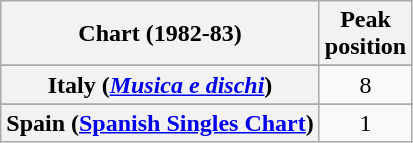<table class="wikitable sortable plainrowheaders" style="text-align:center">
<tr>
<th>Chart (1982-83)</th>
<th>Peak<br>position</th>
</tr>
<tr>
</tr>
<tr>
</tr>
<tr>
<th scope="row">Italy (<em><a href='#'>Musica e dischi</a></em>)</th>
<td style="text-align:center">8</td>
</tr>
<tr>
</tr>
<tr>
<th scope="row">Spain (<a href='#'>Spanish Singles Chart</a>)</th>
<td style="text-align:center;">1</td>
</tr>
</table>
